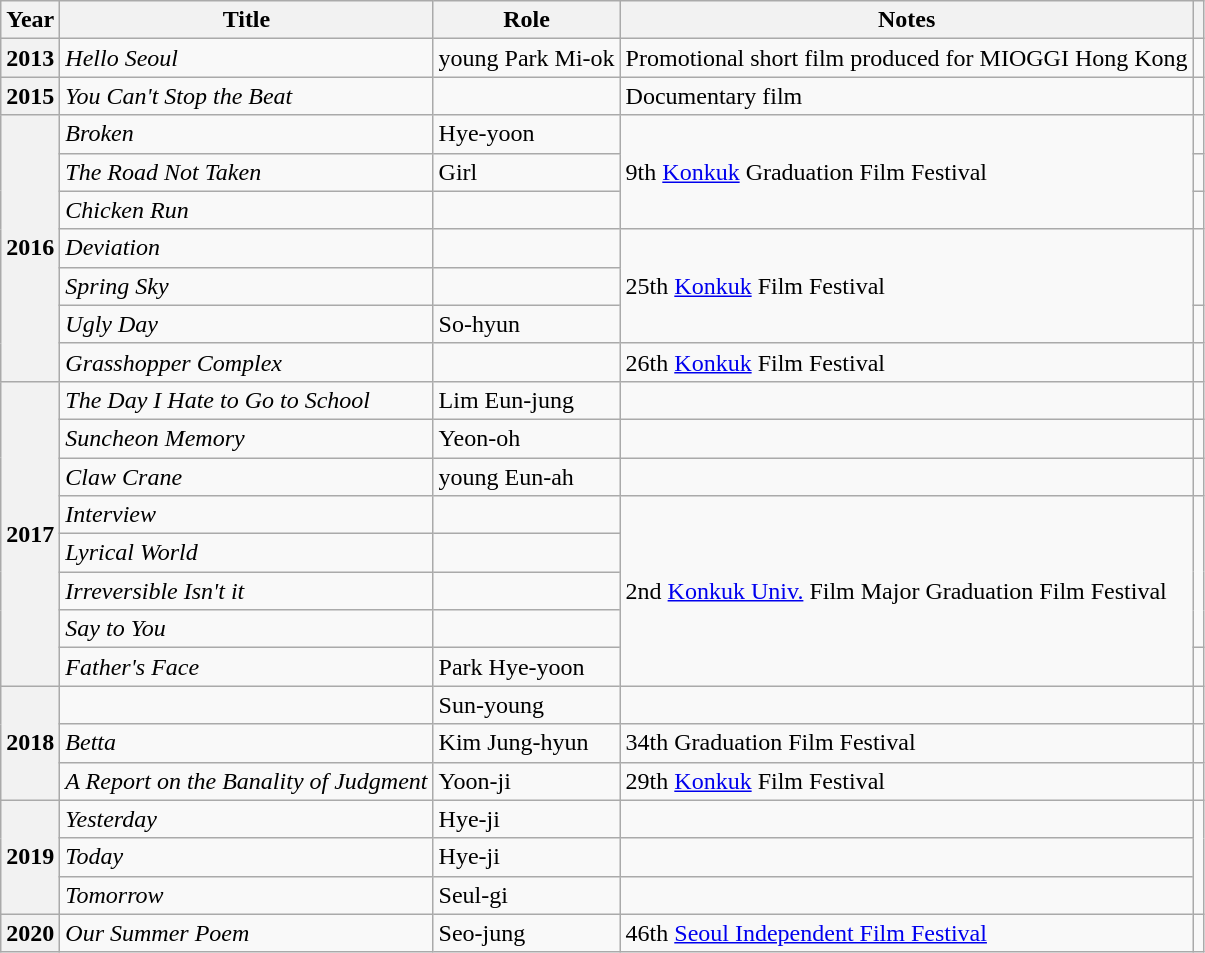<table class="wikitable plainrowheaders sortable">
<tr>
<th scope="col">Year</th>
<th scope="col">Title</th>
<th scope="col">Role</th>
<th scope="col">Notes</th>
<th scope="col" class="unsortable"></th>
</tr>
<tr>
<th scope="row">2013</th>
<td><em>Hello Seoul</em></td>
<td>young Park Mi-ok</td>
<td>Promotional short film produced for MIOGGI Hong Kong</td>
<td style="text-align:center"></td>
</tr>
<tr>
<th scope="row">2015</th>
<td><em>You Can't Stop the Beat</em></td>
<td></td>
<td>Documentary film</td>
<td style="text-align:center"></td>
</tr>
<tr>
<th scope="row" rowspan="7">2016</th>
<td><em>Broken</em></td>
<td>Hye-yoon</td>
<td rowspan="3">9th <a href='#'>Konkuk</a> Graduation Film Festival</td>
<td style="text-align:center"></td>
</tr>
<tr>
<td><em>The Road Not Taken</em></td>
<td>Girl</td>
<td style="text-align:center"></td>
</tr>
<tr>
<td><em>Chicken Run</em></td>
<td></td>
<td style="text-align:center"></td>
</tr>
<tr>
<td><em>Deviation</em></td>
<td></td>
<td rowspan="3">25th <a href='#'>Konkuk</a> Film Festival</td>
<td rowspan="2" style="text-align:center"></td>
</tr>
<tr>
<td><em>Spring Sky</em></td>
<td style="text-align:center"></td>
</tr>
<tr>
<td><em>Ugly Day</em></td>
<td>So-hyun</td>
<td style="text-align:center"></td>
</tr>
<tr>
<td><em>Grasshopper Complex</em></td>
<td></td>
<td>26th <a href='#'>Konkuk</a> Film Festival</td>
<td style="text-align:center"></td>
</tr>
<tr>
<th scope="row" rowspan="8">2017</th>
<td><em>The Day I Hate to Go to School</em></td>
<td>Lim Eun-jung</td>
<td></td>
<td style="text-align:center"></td>
</tr>
<tr>
<td><em>Suncheon Memory</em></td>
<td>Yeon-oh</td>
<td></td>
<td style="text-align:center"></td>
</tr>
<tr>
<td><em>Claw Crane</em></td>
<td>young Eun-ah</td>
<td></td>
<td style="text-align:center"></td>
</tr>
<tr>
<td><em>Interview</em></td>
<td></td>
<td rowspan="5">2nd <a href='#'>Konkuk Univ.</a> Film Major Graduation Film Festival</td>
<td rowspan="4" style="text-align:center"></td>
</tr>
<tr>
<td><em>Lyrical World</em></td>
<td style="text-align:center"></td>
</tr>
<tr>
<td><em>Irreversible Isn't it</em></td>
<td style="text-align:center"></td>
</tr>
<tr>
<td><em>Say to You</em></td>
<td style="text-align:center"></td>
</tr>
<tr>
<td><em>Father's Face</em></td>
<td>Park Hye-yoon</td>
<td style="text-align:center"></td>
</tr>
<tr>
<th scope="row"  rowspan="3">2018</th>
<td><em></em></td>
<td>Sun-young</td>
<td></td>
<td style="text-align:center"></td>
</tr>
<tr>
<td><em>Betta</em></td>
<td>Kim Jung-hyun</td>
<td>34th  Graduation Film Festival</td>
<td style="text-align:center"></td>
</tr>
<tr>
<td><em>A Report on the Banality of Judgment</em></td>
<td>Yoon-ji</td>
<td>29th <a href='#'>Konkuk</a> Film Festival</td>
<td style="text-align:center"></td>
</tr>
<tr>
<th scope="row" rowspan="3">2019</th>
<td><em>Yesterday</em></td>
<td>Hye-ji</td>
<td></td>
<td rowspan="3" style="text-align:center"></td>
</tr>
<tr>
<td><em>Today</em></td>
<td>Hye-ji</td>
<td style="text-align:center"></td>
</tr>
<tr>
<td><em>Tomorrow</em></td>
<td>Seul-gi</td>
<td style="text-align:center"></td>
</tr>
<tr>
<th scope="row">2020</th>
<td><em>Our Summer Poem</em></td>
<td>Seo-jung</td>
<td>46th <a href='#'>Seoul Independent Film Festival</a></td>
<td style="text-align:center"></td>
</tr>
</table>
